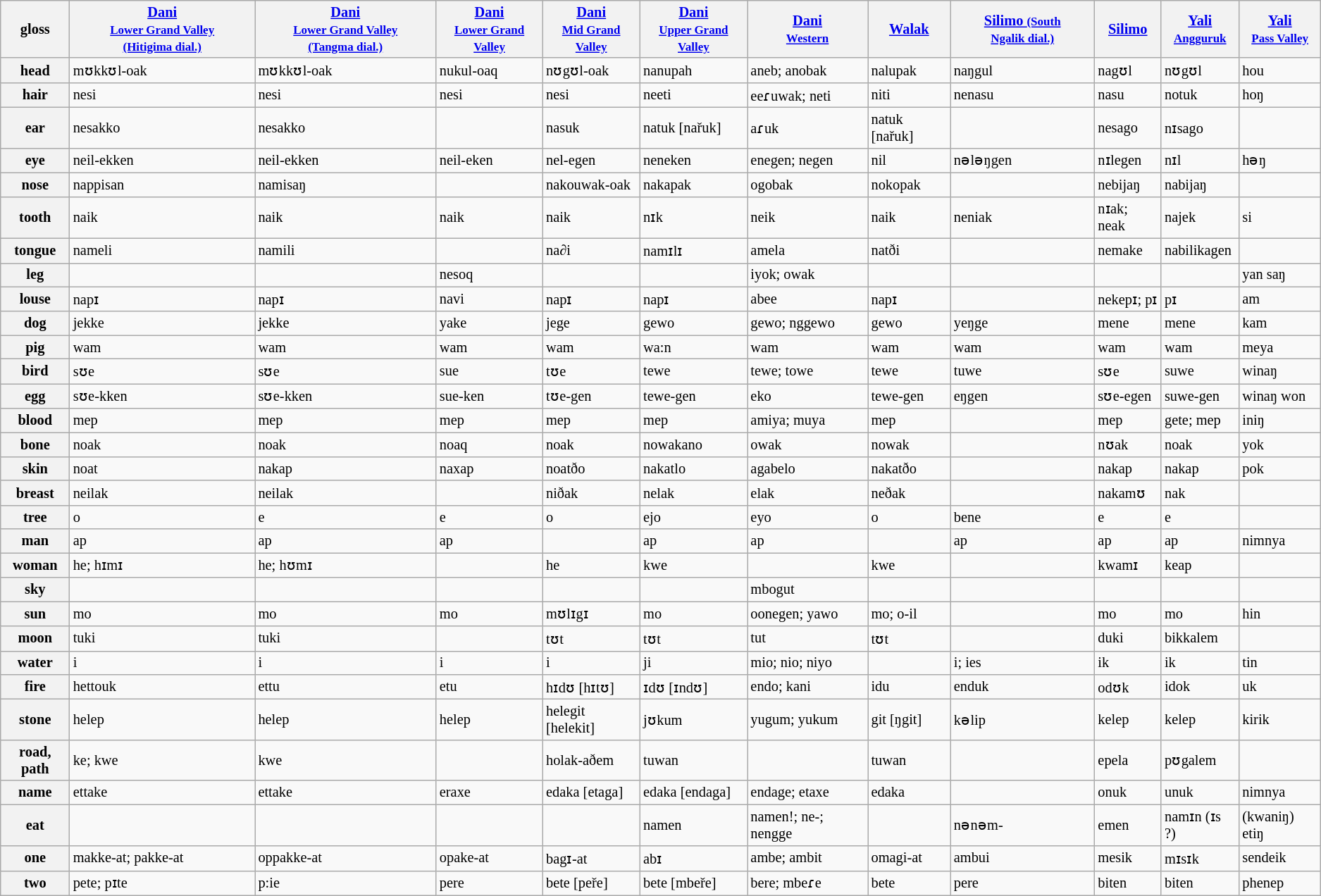<table class="wikitable sortable" style="font-size: 85%">
<tr>
<th>gloss</th>
<th><a href='#'>Dani<br><small>Lower Grand Valley (Hitigima dial.)</small></a></th>
<th><a href='#'>Dani<br><small>Lower Grand Valley (Tangma dial.)</small></a></th>
<th><a href='#'>Dani<br><small>Lower Grand Valley</small></a></th>
<th><a href='#'>Dani<br><small>Mid Grand Valley</small></a></th>
<th><a href='#'>Dani<br><small>Upper Grand Valley</small></a></th>
<th><a href='#'>Dani<br><small>Western</small></a></th>
<th><a href='#'>Walak</a></th>
<th><a href='#'>Silimo <small>(South Ngalik dial.)</small></a></th>
<th><a href='#'>Silimo</a></th>
<th><a href='#'>Yali<br><small>Angguruk</small></a></th>
<th><a href='#'>Yali<br><small>Pass Valley</small></a></th>
</tr>
<tr>
<th>head</th>
<td>mʊkkʊl-oak</td>
<td>mʊkkʊl-oak</td>
<td>nukul-oaq</td>
<td>nʊgʊl-oak</td>
<td>nanupah</td>
<td>aneb; anobak</td>
<td>nalupak</td>
<td>naŋgul</td>
<td>nagʊl</td>
<td>nʊgʊl</td>
<td>hou</td>
</tr>
<tr>
<th>hair</th>
<td>nesi</td>
<td>nesi</td>
<td>nesi</td>
<td>nesi</td>
<td>neeti</td>
<td>eeɾuwak; neti</td>
<td>niti</td>
<td>nenasu</td>
<td>nasu</td>
<td>notuk</td>
<td>hoŋ</td>
</tr>
<tr>
<th>ear</th>
<td>nesakko</td>
<td>nesakko</td>
<td></td>
<td>nasuk</td>
<td>natuk [nařuk]</td>
<td>aɾuk</td>
<td>natuk [nařuk]</td>
<td></td>
<td>nesago</td>
<td>nɪsago</td>
<td></td>
</tr>
<tr>
<th>eye</th>
<td>neil-ekken</td>
<td>neil-ekken</td>
<td>neil-eken</td>
<td>nel-egen</td>
<td>neneken</td>
<td>enegen; negen</td>
<td>nil</td>
<td>nələŋgen</td>
<td>nɪlegen</td>
<td>nɪl</td>
<td>həŋ</td>
</tr>
<tr>
<th>nose</th>
<td>nappisan</td>
<td>namisaŋ</td>
<td></td>
<td>nakouwak-oak</td>
<td>nakapak</td>
<td>ogobak</td>
<td>nokopak</td>
<td></td>
<td>nebijaŋ</td>
<td>nabijaŋ</td>
<td></td>
</tr>
<tr>
<th>tooth</th>
<td>naik</td>
<td>naik</td>
<td>naik</td>
<td>naik</td>
<td>nɪk</td>
<td>neik</td>
<td>naik</td>
<td>neniak</td>
<td>nɪak; neak</td>
<td>najek</td>
<td>si</td>
</tr>
<tr>
<th>tongue</th>
<td>nameli</td>
<td>namili</td>
<td></td>
<td>na∂i</td>
<td>namɪlɪ</td>
<td>amela</td>
<td>natði</td>
<td></td>
<td>nemake</td>
<td>nabilikagen</td>
<td></td>
</tr>
<tr>
<th>leg</th>
<td></td>
<td></td>
<td>nesoq</td>
<td></td>
<td></td>
<td>iyok; owak</td>
<td></td>
<td></td>
<td></td>
<td></td>
<td>yan saŋ</td>
</tr>
<tr>
<th>louse</th>
<td>napɪ</td>
<td>napɪ</td>
<td>navi</td>
<td>napɪ</td>
<td>napɪ</td>
<td>abee</td>
<td>napɪ</td>
<td></td>
<td>nekepɪ; pɪ</td>
<td>pɪ</td>
<td>am</td>
</tr>
<tr>
<th>dog</th>
<td>jekke</td>
<td>jekke</td>
<td>yake</td>
<td>jege</td>
<td>gewo</td>
<td>gewo; nggewo</td>
<td>gewo</td>
<td>yeŋge</td>
<td>mene</td>
<td>mene</td>
<td>kam</td>
</tr>
<tr>
<th>pig</th>
<td>wam</td>
<td>wam</td>
<td>wam</td>
<td>wam</td>
<td>wa:n</td>
<td>wam</td>
<td>wam</td>
<td>wam</td>
<td>wam</td>
<td>wam</td>
<td>meya</td>
</tr>
<tr>
<th>bird</th>
<td>sʊe</td>
<td>sʊe</td>
<td>sue</td>
<td>tʊe</td>
<td>tewe</td>
<td>tewe; towe</td>
<td>tewe</td>
<td>tuwe</td>
<td>sʊe</td>
<td>suwe</td>
<td>winaŋ</td>
</tr>
<tr>
<th>egg</th>
<td>sʊe-kken</td>
<td>sʊe-kken</td>
<td>sue-ken</td>
<td>tʊe-gen</td>
<td>tewe-gen</td>
<td>eko</td>
<td>tewe-gen</td>
<td>eŋgen</td>
<td>sʊe-egen</td>
<td>suwe-gen</td>
<td>winaŋ won</td>
</tr>
<tr>
<th>blood</th>
<td>mep</td>
<td>mep</td>
<td>mep</td>
<td>mep</td>
<td>mep</td>
<td>amiya; muya</td>
<td>mep</td>
<td></td>
<td>mep</td>
<td>gete; mep</td>
<td>iniŋ</td>
</tr>
<tr>
<th>bone</th>
<td>noak</td>
<td>noak</td>
<td>noaq</td>
<td>noak</td>
<td>nowakano</td>
<td>owak</td>
<td>nowak</td>
<td></td>
<td>nʊak</td>
<td>noak</td>
<td>yok</td>
</tr>
<tr>
<th>skin</th>
<td>noat</td>
<td>nakap</td>
<td>naxap</td>
<td>noatðo</td>
<td>nakatlo</td>
<td>agabelo</td>
<td>nakatðo</td>
<td></td>
<td>nakap</td>
<td>nakap</td>
<td>pok</td>
</tr>
<tr>
<th>breast</th>
<td>neilak</td>
<td>neilak</td>
<td></td>
<td>niðak</td>
<td>nelak</td>
<td>elak</td>
<td>neðak</td>
<td></td>
<td>nakamʊ</td>
<td>nak</td>
<td></td>
</tr>
<tr>
<th>tree</th>
<td>o</td>
<td>e</td>
<td>e</td>
<td>o</td>
<td>ejo</td>
<td>eyo</td>
<td>o</td>
<td>bene</td>
<td>e</td>
<td>e</td>
<td></td>
</tr>
<tr>
<th>man</th>
<td>ap</td>
<td>ap</td>
<td>ap</td>
<td></td>
<td>ap</td>
<td>ap</td>
<td></td>
<td>ap</td>
<td>ap</td>
<td>ap</td>
<td>nimnya</td>
</tr>
<tr>
<th>woman</th>
<td>he; hɪmɪ</td>
<td>he; hʊmɪ</td>
<td></td>
<td>he</td>
<td>kwe</td>
<td></td>
<td>kwe</td>
<td></td>
<td>kwamɪ</td>
<td>keap</td>
<td></td>
</tr>
<tr>
<th>sky</th>
<td></td>
<td></td>
<td></td>
<td></td>
<td></td>
<td>mbogut</td>
<td></td>
<td></td>
<td></td>
<td></td>
<td></td>
</tr>
<tr>
<th>sun</th>
<td>mo</td>
<td>mo</td>
<td>mo</td>
<td>mʊlɪgɪ</td>
<td>mo</td>
<td>oonegen; yawo</td>
<td>mo; o-il</td>
<td></td>
<td>mo</td>
<td>mo</td>
<td>hin</td>
</tr>
<tr>
<th>moon</th>
<td>tuki</td>
<td>tuki</td>
<td></td>
<td>tʊt</td>
<td>tʊt</td>
<td>tut</td>
<td>tʊt</td>
<td></td>
<td>duki</td>
<td>bikkalem</td>
<td></td>
</tr>
<tr>
<th>water</th>
<td>i</td>
<td>i</td>
<td>i</td>
<td>i</td>
<td>ji</td>
<td>mio; nio; niyo</td>
<td></td>
<td>i; ies</td>
<td>ik</td>
<td>ik</td>
<td>tin</td>
</tr>
<tr>
<th>fire</th>
<td>hettouk</td>
<td>ettu</td>
<td>etu</td>
<td>hɪdʊ [hɪtʊ]</td>
<td>ɪdʊ [ɪndʊ]</td>
<td>endo; kani</td>
<td>idu</td>
<td>enduk</td>
<td>odʊk</td>
<td>idok</td>
<td>uk</td>
</tr>
<tr>
<th>stone</th>
<td>helep</td>
<td>helep</td>
<td>helep</td>
<td>helegit [helekit]</td>
<td>jʊkum</td>
<td>yugum; yukum</td>
<td>git [ŋgit]</td>
<td>kəlip</td>
<td>kelep</td>
<td>kelep</td>
<td>kirik</td>
</tr>
<tr>
<th>road, path</th>
<td>ke; kwe</td>
<td>kwe</td>
<td></td>
<td>holak-aðem</td>
<td>tuwan</td>
<td></td>
<td>tuwan</td>
<td></td>
<td>epela</td>
<td>pʊgalem</td>
<td></td>
</tr>
<tr>
<th>name</th>
<td>ettake</td>
<td>ettake</td>
<td>eraxe</td>
<td>edaka [etaga]</td>
<td>edaka [endaga]</td>
<td>endage; etaxe</td>
<td>edaka</td>
<td></td>
<td>onuk</td>
<td>unuk</td>
<td>nimnya</td>
</tr>
<tr>
<th>eat</th>
<td></td>
<td></td>
<td></td>
<td></td>
<td>namen</td>
<td>namen!; ne-; nengge</td>
<td></td>
<td>nənəm-</td>
<td>emen</td>
<td>namɪn (ɪs ?)</td>
<td>(kwaniŋ) etiŋ</td>
</tr>
<tr>
<th>one</th>
<td>makke-at; pakke-at</td>
<td>oppakke-at</td>
<td>opake-at</td>
<td>bagɪ-at</td>
<td>abɪ</td>
<td>ambe; ambit</td>
<td>omagi-at</td>
<td>ambui</td>
<td>mesik</td>
<td>mɪsɪk</td>
<td>sendeik</td>
</tr>
<tr>
<th>two</th>
<td>pete; pɪte</td>
<td>p:ie</td>
<td>pere</td>
<td>bete [peře]</td>
<td>bete [mbeře]</td>
<td>bere; mbeɾe</td>
<td>bete</td>
<td>pere</td>
<td>biten</td>
<td>biten</td>
<td>phenep</td>
</tr>
</table>
